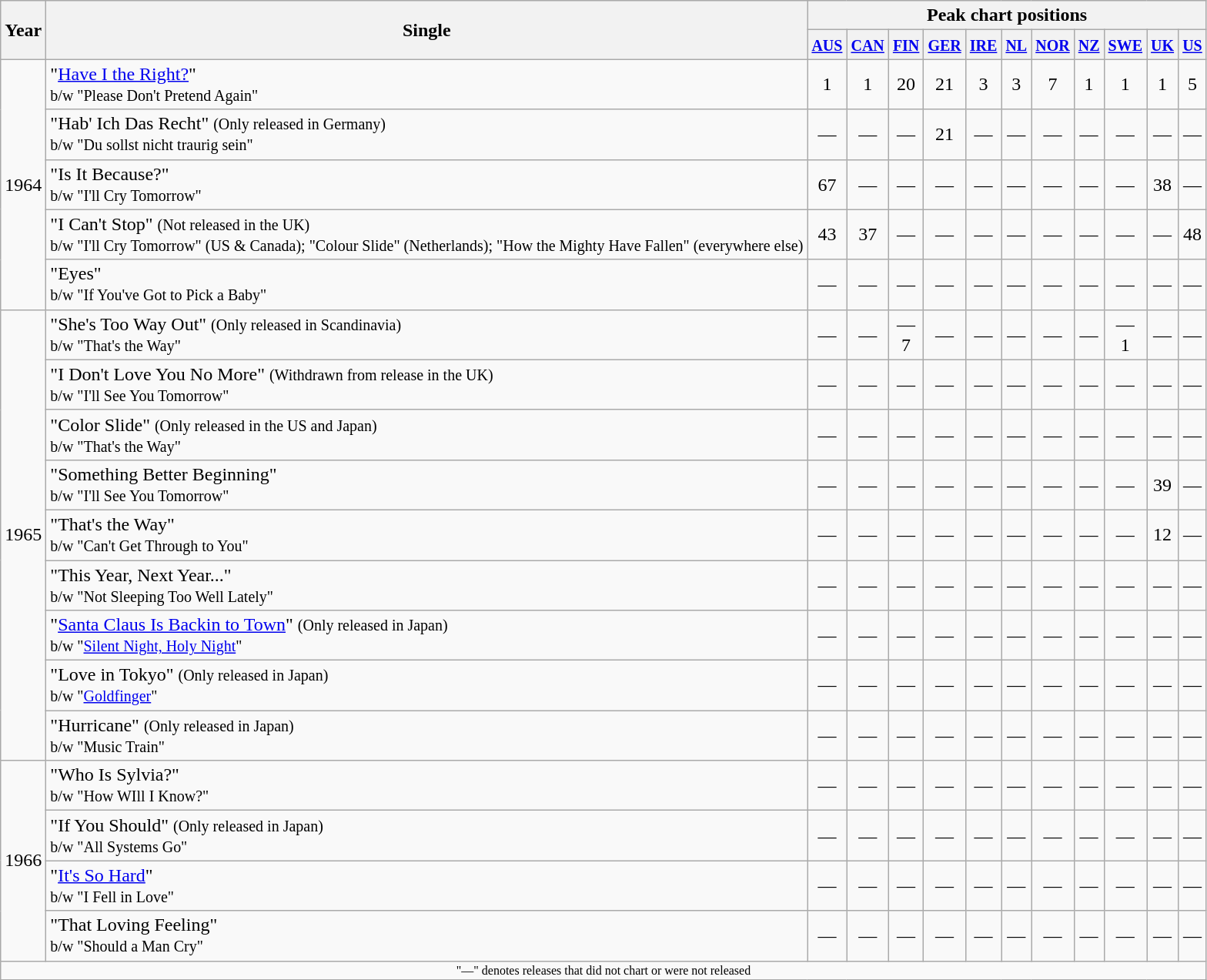<table class="wikitable" style="text-align:center">
<tr>
<th rowspan="2">Year</th>
<th rowspan="2">Single</th>
<th colspan="11">Peak chart positions</th>
</tr>
<tr>
<th><small><a href='#'>AUS</a></small></th>
<th><small><a href='#'>CAN</a></small><br></th>
<th><small><a href='#'>FIN</a></small><br></th>
<th><small><a href='#'>GER</a></small><br></th>
<th><small><a href='#'>IRE</a></small><br></th>
<th><small><a href='#'>NL</a></small><br></th>
<th><small><a href='#'>NOR</a></small><br></th>
<th><small><a href='#'>NZ</a></small><br></th>
<th><small><a href='#'>SWE</a></small><br></th>
<th><small><a href='#'>UK</a></small><br></th>
<th><small><a href='#'>US</a></small><br></th>
</tr>
<tr>
<td rowspan="5">1964</td>
<td align="left">"<a href='#'>Have I the Right?</a>"<br><small>b/w "Please Don't Pretend Again"</small></td>
<td>1</td>
<td>1</td>
<td>20</td>
<td>21</td>
<td>3</td>
<td>3</td>
<td>7</td>
<td>1</td>
<td>1</td>
<td>1</td>
<td>5</td>
</tr>
<tr>
<td align="left">"Hab' Ich Das Recht" <small>(Only released in Germany)</small><br><small>b/w "Du sollst nicht traurig sein"</small></td>
<td>—</td>
<td>—</td>
<td>—</td>
<td>21</td>
<td>—</td>
<td>—</td>
<td>—</td>
<td>—</td>
<td>—</td>
<td>—</td>
<td>—</td>
</tr>
<tr>
<td align="left">"Is It Because?"<br><small>b/w "I'll Cry Tomorrow"</small></td>
<td>67</td>
<td>—</td>
<td>—</td>
<td>—</td>
<td>—</td>
<td>—</td>
<td>—</td>
<td>—</td>
<td>—</td>
<td>38</td>
<td>—</td>
</tr>
<tr>
<td align="left">"I Can't Stop" <small>(Not released in the UK)</small><br><small>b/w "I'll Cry Tomorrow" (US & Canada); "Colour Slide" (Netherlands); "How the Mighty Have Fallen" (everywhere else)</small></td>
<td>43</td>
<td>37</td>
<td>—</td>
<td>—</td>
<td>—</td>
<td>—</td>
<td>—</td>
<td>—</td>
<td>—</td>
<td>—</td>
<td>48</td>
</tr>
<tr>
<td align="left">"Eyes"<br><small>b/w "If You've Got to Pick a Baby"</small></td>
<td>—</td>
<td>—</td>
<td>—</td>
<td>—</td>
<td>—</td>
<td>—</td>
<td>—</td>
<td>—</td>
<td>—</td>
<td>—</td>
<td>—</td>
</tr>
<tr>
<td rowspan="9">1965</td>
<td align="left">"She's Too Way Out" <small>(Only released in Scandinavia)</small><br><small>b/w "That's the Way"</small></td>
<td>—</td>
<td>—</td>
<td>—<br>7</td>
<td>—</td>
<td>—</td>
<td>—</td>
<td>—</td>
<td>—</td>
<td>—<br>1</td>
<td>—</td>
<td>—</td>
</tr>
<tr>
<td align="left">"I Don't Love You No More" <small>(Withdrawn from release in the UK)</small><br><small>b/w "I'll See You Tomorrow"</small></td>
<td>—</td>
<td>—</td>
<td>—</td>
<td>—</td>
<td>—</td>
<td>—</td>
<td>—</td>
<td>—</td>
<td>—</td>
<td>—</td>
<td>—</td>
</tr>
<tr>
<td align="left">"Color Slide" <small>(Only released in the US and Japan)</small><br><small>b/w "That's the Way"</small></td>
<td>—</td>
<td>—</td>
<td>—</td>
<td>—</td>
<td>—</td>
<td>—</td>
<td>—</td>
<td>—</td>
<td>—</td>
<td>—</td>
<td>—</td>
</tr>
<tr>
<td align="left">"Something Better Beginning"<br><small>b/w "I'll See You Tomorrow"</small></td>
<td>—</td>
<td>—</td>
<td>—</td>
<td>—</td>
<td>—</td>
<td>—</td>
<td>—</td>
<td>—</td>
<td>—</td>
<td>39</td>
<td>—</td>
</tr>
<tr>
<td align="left">"That's the Way"<br><small>b/w "Can't Get Through to You"</small></td>
<td>—</td>
<td>—</td>
<td>—</td>
<td>—</td>
<td>—</td>
<td>—</td>
<td>—</td>
<td>—</td>
<td>—</td>
<td>12</td>
<td>—</td>
</tr>
<tr>
<td align="left">"This Year, Next Year..."<br><small>b/w "Not Sleeping Too Well Lately"</small></td>
<td>—</td>
<td>—</td>
<td>—</td>
<td>—</td>
<td>—</td>
<td>—</td>
<td>—</td>
<td>—</td>
<td>—</td>
<td>—</td>
<td>—</td>
</tr>
<tr>
<td align="left">"<a href='#'>Santa Claus Is Backin to Town</a>" <small>(Only released in Japan)</small><br><small>b/w "<a href='#'>Silent Night, Holy Night</a>"</small></td>
<td>—</td>
<td>—</td>
<td>—</td>
<td>—</td>
<td>—</td>
<td>—</td>
<td>—</td>
<td>—</td>
<td>—</td>
<td>—</td>
<td>—</td>
</tr>
<tr>
<td align="left">"Love in Tokyo" <small>(Only released in Japan)</small><br><small>b/w "<a href='#'>Goldfinger</a>"</small></td>
<td>—</td>
<td>—</td>
<td>—</td>
<td>—</td>
<td>—</td>
<td>—</td>
<td>—</td>
<td>—</td>
<td>—</td>
<td>—</td>
<td>—</td>
</tr>
<tr>
<td align="left">"Hurricane" <small>(Only released in Japan)</small><br><small>b/w "Music Train"</small></td>
<td>—</td>
<td>—</td>
<td>—</td>
<td>—</td>
<td>—</td>
<td>—</td>
<td>—</td>
<td>—</td>
<td>—</td>
<td>—</td>
<td>—</td>
</tr>
<tr>
<td rowspan="4">1966</td>
<td align="left">"Who Is Sylvia?"<br><small>b/w "How WIll I Know?"</small></td>
<td>—</td>
<td>—</td>
<td>—</td>
<td>—</td>
<td>—</td>
<td>—</td>
<td>—</td>
<td>—</td>
<td>—</td>
<td>—</td>
<td>—</td>
</tr>
<tr>
<td align="left">"If You Should" <small>(Only released in Japan)</small><br><small>b/w "All Systems Go"</small></td>
<td>—</td>
<td>—</td>
<td>—</td>
<td>—</td>
<td>—</td>
<td>—</td>
<td>—</td>
<td>—</td>
<td>—</td>
<td>—</td>
<td>—</td>
</tr>
<tr>
<td align="left">"<a href='#'>It's So Hard</a>"<br><small>b/w "I Fell in Love"</small></td>
<td>—</td>
<td>—</td>
<td>—</td>
<td>—</td>
<td>—</td>
<td>—</td>
<td>—</td>
<td>—</td>
<td>—</td>
<td>—</td>
<td>—</td>
</tr>
<tr>
<td align="left">"That Loving Feeling"<br><small>b/w "Should a Man Cry"</small></td>
<td>—</td>
<td>—</td>
<td>—</td>
<td>—</td>
<td>—</td>
<td>—</td>
<td>—</td>
<td>—</td>
<td>—</td>
<td>—</td>
<td>—</td>
</tr>
<tr>
<td colspan="13" style="font-size:8pt">"—" denotes releases that did not chart or were not released</td>
</tr>
</table>
